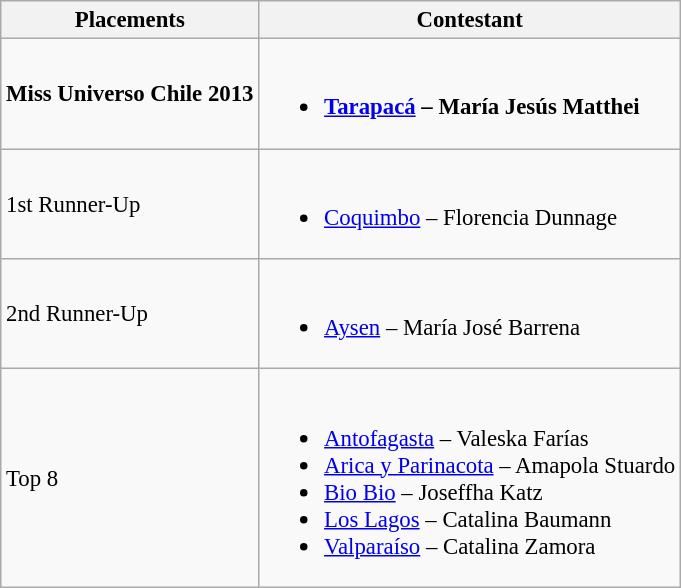<table class="wikitable sortable" style="font-size: 95%;">
<tr>
<th>Placements</th>
<th>Contestant</th>
</tr>
<tr>
<td><strong>Miss Universo Chile 2013</strong></td>
<td><br><ul><li><strong><a href='#'>Tarapacá</a> – María Jesús Matthei</strong></li></ul></td>
</tr>
<tr>
<td>1st Runner-Up</td>
<td><br><ul><li><a href='#'>Coquimbo</a> – Florencia Dunnage</li></ul></td>
</tr>
<tr>
<td>2nd Runner-Up</td>
<td><br><ul><li><a href='#'>Aysen</a> – María José Barrena</li></ul></td>
</tr>
<tr>
<td>Top 8</td>
<td><br><ul><li><a href='#'>Antofagasta</a> – Valeska Farías</li><li><a href='#'>Arica y Parinacota</a> – Amapola Stuardo</li><li><a href='#'>Bio Bio</a> – Joseffha Katz</li><li><a href='#'>Los Lagos</a> – Catalina Baumann</li><li><a href='#'>Valparaíso</a> – Catalina Zamora</li></ul></td>
</tr>
</table>
